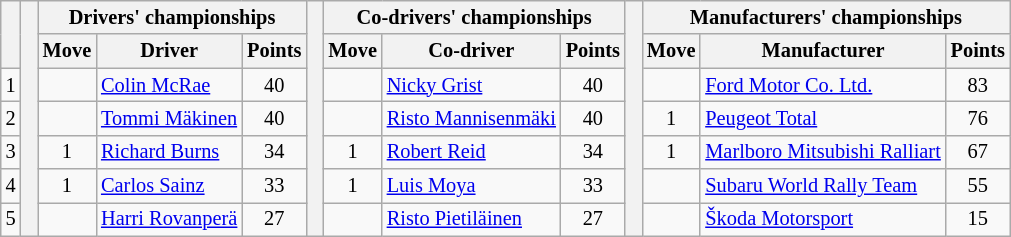<table class="wikitable" style="font-size:85%;">
<tr>
<th rowspan="2"></th>
<th rowspan="7" style="width:5px;"></th>
<th colspan="3">Drivers' championships</th>
<th rowspan="7" style="width:5px;"></th>
<th colspan="3" nowrap>Co-drivers' championships</th>
<th rowspan="7" style="width:5px;"></th>
<th colspan="3" nowrap>Manufacturers' championships</th>
</tr>
<tr>
<th>Move</th>
<th>Driver</th>
<th>Points</th>
<th>Move</th>
<th>Co-driver</th>
<th>Points</th>
<th>Move</th>
<th>Manufacturer</th>
<th>Points</th>
</tr>
<tr>
<td align="center">1</td>
<td align="center"></td>
<td> <a href='#'>Colin McRae</a></td>
<td align="center">40</td>
<td align="center"></td>
<td> <a href='#'>Nicky Grist</a></td>
<td align="center">40</td>
<td align="center"></td>
<td> <a href='#'>Ford Motor Co. Ltd.</a></td>
<td align="center">83</td>
</tr>
<tr>
<td align="center">2</td>
<td align="center"></td>
<td> <a href='#'>Tommi Mäkinen</a></td>
<td align="center">40</td>
<td align="center"></td>
<td> <a href='#'>Risto Mannisenmäki</a></td>
<td align="center">40</td>
<td align="center"> 1</td>
<td> <a href='#'>Peugeot Total</a></td>
<td align="center">76</td>
</tr>
<tr>
<td align="center">3</td>
<td align="center"> 1</td>
<td> <a href='#'>Richard Burns</a></td>
<td align="center">34</td>
<td align="center"> 1</td>
<td> <a href='#'>Robert Reid</a></td>
<td align="center">34</td>
<td align="center"> 1</td>
<td> <a href='#'>Marlboro Mitsubishi Ralliart</a></td>
<td align="center">67</td>
</tr>
<tr>
<td align="center">4</td>
<td align="center"> 1</td>
<td> <a href='#'>Carlos Sainz</a></td>
<td align="center">33</td>
<td align="center"> 1</td>
<td> <a href='#'>Luis Moya</a></td>
<td align="center">33</td>
<td align="center"></td>
<td> <a href='#'>Subaru World Rally Team</a></td>
<td align="center">55</td>
</tr>
<tr>
<td align="center">5</td>
<td align="center"></td>
<td> <a href='#'>Harri Rovanperä</a></td>
<td align="center">27</td>
<td align="center"></td>
<td> <a href='#'>Risto Pietiläinen</a></td>
<td align="center">27</td>
<td align="center"></td>
<td> <a href='#'>Škoda Motorsport</a></td>
<td align="center">15</td>
</tr>
</table>
